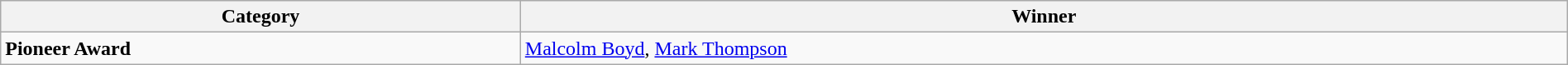<table class="wikitable" width="100%">
<tr>
<th>Category</th>
<th>Winner</th>
</tr>
<tr>
<td><strong>Pioneer Award</strong></td>
<td><a href='#'>Malcolm Boyd</a>, <a href='#'>Mark Thompson</a></td>
</tr>
</table>
